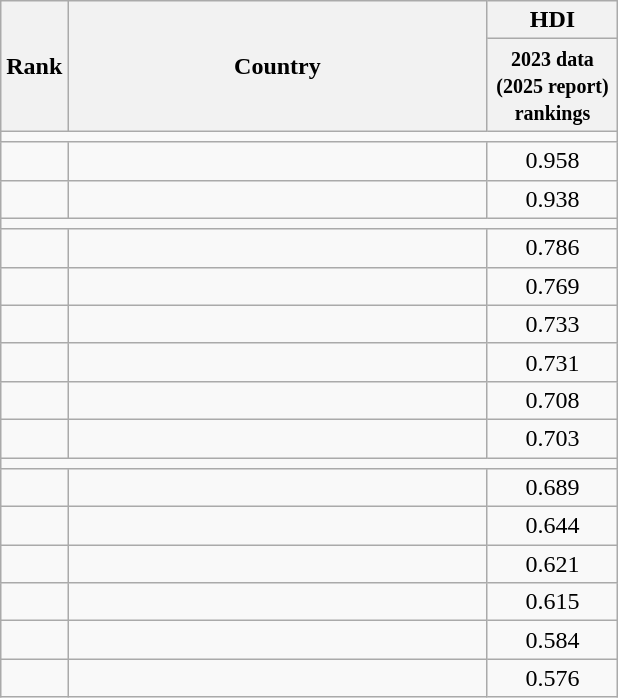<table class="wikitable sortable" style="text-align:center">
<tr>
<th scope="col" rowspan="2" data-sort-type="number">Rank</th>
<th scope="col" rowspan="2" style="width:17em;">Country</th>
<th scope="col" colspan="2">HDI</th>
</tr>
<tr>
<th scope="col" style="width:5em;" data-sort-type="number"><small>2023 data (2025 report) rankings</small></th>
</tr>
<tr>
<td scope="row" colspan="4" background-color:#EAECF0;"></td>
</tr>
<tr>
<td></td>
<td style="text-align:left"></td>
<td>0.958</td>
</tr>
<tr>
<td></td>
<td style="text-align:left"></td>
<td>0.938</td>
</tr>
<tr>
<td scope="row" colspan="4" background-color:#EAECF0;"></td>
</tr>
<tr>
<td></td>
<td style="text-align:left"></td>
<td>0.786</td>
</tr>
<tr>
<td></td>
<td style="text-align:left"></td>
<td>0.769</td>
</tr>
<tr>
<td></td>
<td style="text-align:left"></td>
<td>0.733</td>
</tr>
<tr>
<td></td>
<td style="text-align:left"></td>
<td>0.731</td>
</tr>
<tr>
<td></td>
<td style="text-align:left"></td>
<td>0.708</td>
</tr>
<tr>
<td></td>
<td style="text-align:left"></td>
<td>0.703</td>
</tr>
<tr>
<td scope="row" colspan="4" background-color:#EAECF0;"></td>
</tr>
<tr>
<td></td>
<td style="text-align:left"></td>
<td>0.689</td>
</tr>
<tr>
<td></td>
<td style="text-align:left"></td>
<td>0.644</td>
</tr>
<tr>
<td></td>
<td style="text-align:left"></td>
<td>0.621</td>
</tr>
<tr>
<td></td>
<td style="text-align:left"></td>
<td>0.615</td>
</tr>
<tr>
<td></td>
<td style="text-align:left"></td>
<td>0.584</td>
</tr>
<tr>
<td></td>
<td style="text-align:left"></td>
<td>0.576</td>
</tr>
</table>
